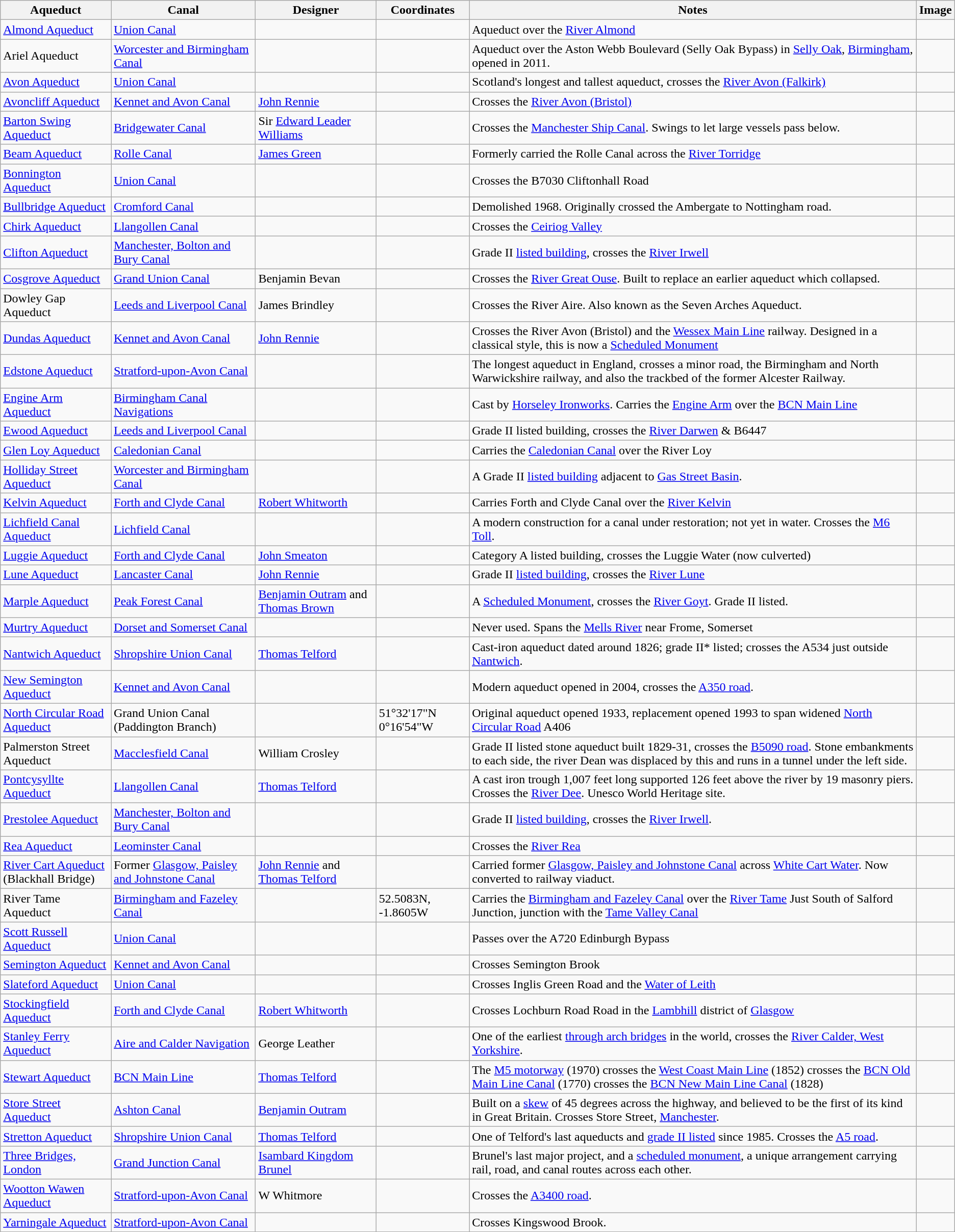<table class="wikitable">
<tr>
<th>Aqueduct</th>
<th>Canal</th>
<th>Designer</th>
<th>Coordinates</th>
<th>Notes</th>
<th>Image</th>
</tr>
<tr>
<td><a href='#'>Almond Aqueduct</a></td>
<td><a href='#'>Union Canal</a></td>
<td></td>
<td></td>
<td>Aqueduct over the <a href='#'>River Almond</a></td>
<td></td>
</tr>
<tr>
<td>Ariel Aqueduct</td>
<td><a href='#'>Worcester and Birmingham Canal</a></td>
<td></td>
<td></td>
<td>Aqueduct over the Aston Webb Boulevard (Selly Oak Bypass) in <a href='#'>Selly Oak</a>, <a href='#'>Birmingham</a>, opened in 2011.</td>
<td></td>
</tr>
<tr>
<td><a href='#'>Avon Aqueduct</a></td>
<td><a href='#'>Union Canal</a></td>
<td></td>
<td></td>
<td>Scotland's longest and tallest aqueduct, crosses the <a href='#'>River Avon (Falkirk)</a></td>
<td><br></td>
</tr>
<tr>
<td><a href='#'>Avoncliff Aqueduct</a></td>
<td><a href='#'>Kennet and Avon Canal</a></td>
<td><a href='#'>John Rennie</a></td>
<td></td>
<td>Crosses the <a href='#'>River Avon (Bristol)</a></td>
<td></td>
</tr>
<tr>
<td><a href='#'>Barton Swing Aqueduct</a></td>
<td><a href='#'>Bridgewater Canal</a></td>
<td>Sir <a href='#'>Edward Leader Williams</a></td>
<td></td>
<td>Crosses the <a href='#'>Manchester Ship Canal</a>. Swings to let large vessels pass below.</td>
<td></td>
</tr>
<tr>
<td><a href='#'>Beam Aqueduct</a></td>
<td><a href='#'>Rolle Canal</a></td>
<td><a href='#'>James Green</a></td>
<td></td>
<td>Formerly carried the Rolle Canal across the <a href='#'>River Torridge</a></td>
<td></td>
</tr>
<tr>
<td><a href='#'>Bonnington Aqueduct</a></td>
<td><a href='#'>Union Canal</a></td>
<td></td>
<td></td>
<td>Crosses the B7030 Cliftonhall Road</td>
<td></td>
</tr>
<tr>
<td><a href='#'>Bullbridge Aqueduct</a></td>
<td><a href='#'>Cromford Canal</a></td>
<td></td>
<td></td>
<td>Demolished 1968. Originally crossed the Ambergate to Nottingham road.</td>
<td></td>
</tr>
<tr>
<td><a href='#'>Chirk Aqueduct</a></td>
<td><a href='#'>Llangollen Canal</a></td>
<td></td>
<td></td>
<td>Crosses the <a href='#'>Ceiriog Valley</a></td>
<td></td>
</tr>
<tr>
<td><a href='#'>Clifton Aqueduct</a></td>
<td><a href='#'>Manchester, Bolton and Bury Canal</a></td>
<td></td>
<td></td>
<td>Grade II <a href='#'>listed building</a>,  crosses the <a href='#'>River Irwell</a></td>
<td></td>
</tr>
<tr>
<td><a href='#'>Cosgrove Aqueduct</a></td>
<td><a href='#'>Grand Union Canal</a></td>
<td>Benjamin Bevan</td>
<td></td>
<td>Crosses the <a href='#'>River Great Ouse</a>. Built to replace an earlier aqueduct which collapsed.</td>
<td></td>
</tr>
<tr>
<td>Dowley Gap Aqueduct</td>
<td><a href='#'>Leeds and Liverpool Canal</a></td>
<td>James Brindley</td>
<td></td>
<td>Crosses the River Aire. Also known as the Seven Arches Aqueduct.</td>
<td></td>
</tr>
<tr>
<td><a href='#'>Dundas Aqueduct</a></td>
<td><a href='#'>Kennet and Avon Canal</a></td>
<td><a href='#'>John Rennie</a></td>
<td></td>
<td>Crosses the River Avon (Bristol) and the <a href='#'>Wessex Main Line</a> railway. Designed in a classical style, this is now a <a href='#'>Scheduled Monument</a></td>
<td></td>
</tr>
<tr>
<td><a href='#'>Edstone Aqueduct</a></td>
<td><a href='#'>Stratford-upon-Avon Canal</a></td>
<td></td>
<td></td>
<td>The longest aqueduct in England, crosses a minor road, the Birmingham and North Warwickshire railway, and also the trackbed of the former Alcester Railway.</td>
<td></td>
</tr>
<tr>
<td><a href='#'>Engine Arm Aqueduct</a></td>
<td><a href='#'>Birmingham Canal Navigations</a></td>
<td></td>
<td></td>
<td>Cast by <a href='#'>Horseley Ironworks</a>. Carries the <a href='#'>Engine Arm</a> over the <a href='#'>BCN Main Line</a></td>
<td></td>
</tr>
<tr>
<td><a href='#'>Ewood Aqueduct</a></td>
<td><a href='#'>Leeds and Liverpool Canal</a></td>
<td></td>
<td></td>
<td>Grade II listed building, crosses the <a href='#'>River Darwen</a> & B6447</td>
<td></td>
</tr>
<tr>
<td><a href='#'>Glen Loy Aqueduct</a></td>
<td><a href='#'>Caledonian Canal</a></td>
<td></td>
<td></td>
<td>Carries the <a href='#'>Caledonian Canal</a> over the River Loy</td>
<td></td>
</tr>
<tr>
<td><a href='#'>Holliday Street Aqueduct</a></td>
<td><a href='#'>Worcester and Birmingham Canal</a></td>
<td></td>
<td></td>
<td>A Grade II <a href='#'>listed building</a> adjacent to <a href='#'>Gas Street Basin</a>.</td>
<td></td>
</tr>
<tr>
<td><a href='#'>Kelvin Aqueduct</a></td>
<td><a href='#'>Forth and Clyde Canal</a></td>
<td><a href='#'>Robert Whitworth</a></td>
<td></td>
<td>Carries Forth and Clyde Canal over the <a href='#'>River Kelvin</a></td>
<td></td>
</tr>
<tr>
<td><a href='#'>Lichfield Canal Aqueduct</a></td>
<td><a href='#'>Lichfield Canal</a></td>
<td></td>
<td></td>
<td>A modern construction for a canal under restoration; not yet in water. Crosses the <a href='#'>M6 Toll</a>.</td>
<td></td>
</tr>
<tr>
<td><a href='#'>Luggie Aqueduct</a></td>
<td><a href='#'>Forth and Clyde Canal</a></td>
<td><a href='#'>John Smeaton</a></td>
<td></td>
<td>Category A listed building, crosses the Luggie Water (now culverted)</td>
<td></td>
</tr>
<tr>
<td><a href='#'>Lune Aqueduct</a></td>
<td><a href='#'>Lancaster Canal</a></td>
<td><a href='#'>John Rennie</a></td>
<td></td>
<td>Grade II <a href='#'>listed building</a>, crosses the <a href='#'>River Lune</a></td>
<td></td>
</tr>
<tr>
<td><a href='#'>Marple Aqueduct</a></td>
<td><a href='#'>Peak Forest Canal</a></td>
<td><a href='#'>Benjamin Outram</a> and <a href='#'>Thomas Brown</a></td>
<td></td>
<td>A <a href='#'>Scheduled Monument</a>, crosses the <a href='#'>River Goyt</a>. Grade II listed.</td>
<td></td>
</tr>
<tr>
<td><a href='#'>Murtry Aqueduct</a></td>
<td><a href='#'>Dorset and Somerset Canal</a></td>
<td></td>
<td></td>
<td>Never used. Spans the <a href='#'>Mells River</a> near Frome, Somerset</td>
<td></td>
</tr>
<tr>
<td><a href='#'>Nantwich Aqueduct</a></td>
<td><a href='#'>Shropshire Union Canal</a></td>
<td><a href='#'>Thomas Telford</a></td>
<td></td>
<td>Cast-iron aqueduct dated around 1826; grade II* listed; crosses the A534 just outside <a href='#'>Nantwich</a>.</td>
<td></td>
</tr>
<tr>
<td><a href='#'>New Semington Aqueduct</a></td>
<td><a href='#'>Kennet and Avon Canal</a></td>
<td></td>
<td></td>
<td>Modern aqueduct opened in 2004, crosses the <a href='#'>A350 road</a>.</td>
<td></td>
</tr>
<tr>
<td><a href='#'>North Circular Road Aqueduct</a></td>
<td>Grand Union Canal  (Paddington Branch)</td>
<td></td>
<td>51°32'17"N 0°16'54"W</td>
<td>Original aqueduct opened 1933, replacement opened 1993 to span widened <a href='#'>North Circular Road</a> A406</td>
<td></td>
</tr>
<tr>
<td>Palmerston Street Aqueduct</td>
<td><a href='#'>Macclesfield Canal</a></td>
<td>William Crosley</td>
<td></td>
<td>Grade II listed stone aqueduct built 1829-31, crosses the <a href='#'>B5090 road</a>. Stone embankments to each side, the river Dean was displaced by this and runs in a tunnel under the left side.</td>
<td></td>
</tr>
<tr>
<td><a href='#'>Pontcysyllte Aqueduct</a></td>
<td><a href='#'>Llangollen Canal</a></td>
<td><a href='#'>Thomas Telford</a></td>
<td></td>
<td>A cast iron trough 1,007 feet long supported 126 feet above the river by 19 masonry piers. Crosses the <a href='#'>River Dee</a>. Unesco World Heritage site.</td>
<td></td>
</tr>
<tr>
<td><a href='#'>Prestolee Aqueduct</a></td>
<td><a href='#'>Manchester, Bolton and Bury Canal</a></td>
<td></td>
<td></td>
<td>Grade II <a href='#'>listed building</a>, crosses the <a href='#'>River Irwell</a>.</td>
<td></td>
</tr>
<tr>
<td><a href='#'>Rea Aqueduct</a></td>
<td><a href='#'>Leominster Canal</a></td>
<td></td>
<td></td>
<td>Crosses the <a href='#'>River Rea</a></td>
<td></td>
</tr>
<tr>
<td><a href='#'>River Cart Aqueduct</a> <br> (Blackhall Bridge)</td>
<td>Former <a href='#'>Glasgow, Paisley and Johnstone Canal </a></td>
<td><a href='#'>John Rennie</a> and <a href='#'>Thomas Telford</a></td>
<td></td>
<td>Carried former <a href='#'>Glasgow, Paisley and Johnstone Canal</a> across <a href='#'>White Cart Water</a>. Now converted to railway viaduct.</td>
<td></td>
</tr>
<tr>
<td>River Tame Aqueduct</td>
<td><a href='#'>Birmingham and Fazeley Canal</a></td>
<td></td>
<td>52.5083N, -1.8605W</td>
<td>Carries the   <a href='#'>Birmingham and Fazeley Canal</a> over the <a href='#'>River Tame</a> Just South of Salford Junction, junction with  the <a href='#'>Tame Valley Canal</a></td>
<td></td>
</tr>
<tr>
<td><a href='#'>Scott Russell Aqueduct</a></td>
<td><a href='#'>Union Canal</a></td>
<td></td>
<td></td>
<td>Passes over the A720 Edinburgh Bypass</td>
<td></td>
</tr>
<tr>
<td><a href='#'>Semington Aqueduct</a></td>
<td><a href='#'>Kennet and Avon Canal</a></td>
<td></td>
<td></td>
<td>Crosses Semington Brook</td>
<td></td>
</tr>
<tr>
<td><a href='#'>Slateford Aqueduct</a></td>
<td><a href='#'>Union Canal</a></td>
<td></td>
<td></td>
<td>Crosses Inglis Green Road and the <a href='#'>Water of Leith</a></td>
<td></td>
</tr>
<tr>
<td><a href='#'>Stockingfield Aqueduct</a></td>
<td><a href='#'>Forth and Clyde Canal</a></td>
<td><a href='#'>Robert Whitworth</a></td>
<td></td>
<td>Crosses Lochburn Road Road in the <a href='#'>Lambhill</a> district of <a href='#'>Glasgow</a></td>
<td></td>
</tr>
<tr>
<td><a href='#'>Stanley Ferry Aqueduct</a></td>
<td><a href='#'>Aire and Calder Navigation</a></td>
<td>George Leather</td>
<td></td>
<td>One of the earliest <a href='#'>through arch bridges</a> in the world, crosses the <a href='#'>River Calder, West Yorkshire</a>.</td>
<td></td>
</tr>
<tr>
<td><a href='#'>Stewart Aqueduct</a></td>
<td><a href='#'>BCN Main Line</a></td>
<td><a href='#'>Thomas Telford</a></td>
<td></td>
<td>The <a href='#'>M5 motorway</a> (1970) crosses the <a href='#'>West Coast Main Line</a> (1852) crosses the <a href='#'>BCN Old Main Line Canal</a> (1770) crosses the <a href='#'>BCN New Main Line Canal</a> (1828)</td>
<td></td>
</tr>
<tr>
<td><a href='#'>Store Street Aqueduct</a></td>
<td><a href='#'>Ashton Canal</a></td>
<td><a href='#'>Benjamin Outram</a></td>
<td></td>
<td>Built on a <a href='#'>skew</a> of 45 degrees across the highway, and believed to be the first of its kind in Great Britain. Crosses Store Street, <a href='#'>Manchester</a>.</td>
<td></td>
</tr>
<tr>
<td><a href='#'>Stretton Aqueduct</a></td>
<td><a href='#'>Shropshire Union Canal</a></td>
<td><a href='#'>Thomas Telford</a></td>
<td></td>
<td>One of Telford's last aqueducts and <a href='#'>grade II listed</a> since 1985. Crosses the <a href='#'>A5 road</a>.</td>
<td></td>
</tr>
<tr>
<td><a href='#'>Three Bridges, London</a></td>
<td><a href='#'>Grand Junction Canal</a></td>
<td><a href='#'>Isambard Kingdom Brunel</a></td>
<td></td>
<td>Brunel's last major project, and a <a href='#'>scheduled monument</a>, a unique arrangement carrying rail, road, and canal routes across each other.</td>
<td></td>
</tr>
<tr>
<td><a href='#'>Wootton Wawen Aqueduct</a></td>
<td><a href='#'>Stratford-upon-Avon Canal</a></td>
<td>W Whitmore</td>
<td></td>
<td>Crosses the  <a href='#'>A3400 road</a>.</td>
<td></td>
</tr>
<tr>
<td><a href='#'>Yarningale Aqueduct</a></td>
<td><a href='#'>Stratford-upon-Avon Canal</a></td>
<td></td>
<td></td>
<td>Crosses Kingswood Brook.</td>
<td></td>
</tr>
</table>
